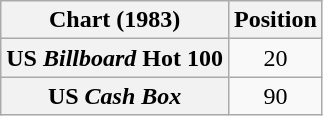<table class="wikitable sortable plainrowheaders">
<tr>
<th>Chart (1983)</th>
<th>Position</th>
</tr>
<tr>
<th scope="row">US <em>Billboard</em> Hot 100</th>
<td style="text-align:center;">20</td>
</tr>
<tr>
<th scope="row">US <em>Cash Box</em></th>
<td style="text-align:center;">90</td>
</tr>
</table>
